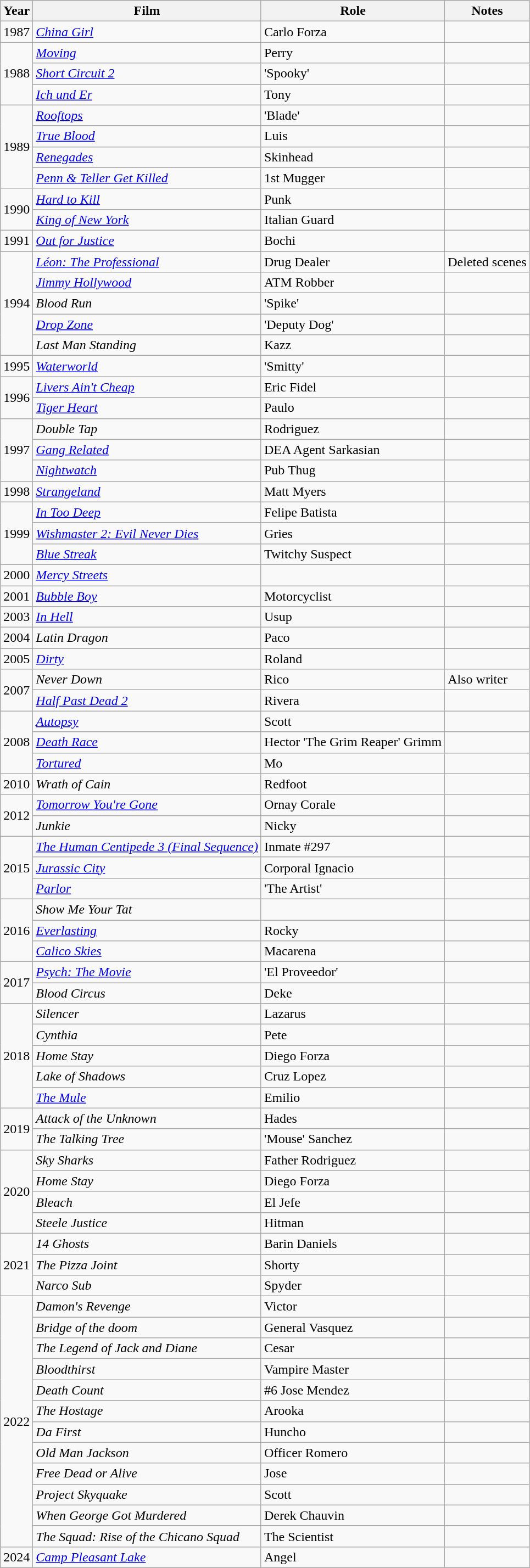<table class="wikitable">
<tr>
<th>Year</th>
<th>Film</th>
<th>Role</th>
<th>Notes</th>
</tr>
<tr>
<td>1987</td>
<td><em><a href='#'>China Girl</a></em></td>
<td>Carlo Forza</td>
<td></td>
</tr>
<tr>
<td rowspan="3">1988</td>
<td><em><a href='#'>Moving</a></em></td>
<td>Perry</td>
<td></td>
</tr>
<tr>
<td><em><a href='#'>Short Circuit 2</a></em></td>
<td>'Spooky'</td>
<td></td>
</tr>
<tr>
<td><em><a href='#'>Ich und Er</a></em></td>
<td>Tony</td>
<td></td>
</tr>
<tr>
<td rowspan="4">1989</td>
<td><em><a href='#'>Rooftops</a></em></td>
<td>'Blade'</td>
<td></td>
</tr>
<tr>
<td><em><a href='#'>True Blood</a></em></td>
<td>Luis</td>
<td></td>
</tr>
<tr>
<td><em><a href='#'>Renegades</a></em></td>
<td>Skinhead</td>
<td></td>
</tr>
<tr>
<td><em><a href='#'>Penn & Teller Get Killed</a></em></td>
<td>1st Mugger</td>
<td></td>
</tr>
<tr>
<td rowspan="2">1990</td>
<td><em><a href='#'>Hard to Kill</a></em></td>
<td>Punk</td>
<td></td>
</tr>
<tr>
<td><em><a href='#'>King of New York</a></em></td>
<td>Italian Guard</td>
<td></td>
</tr>
<tr>
<td>1991</td>
<td><em><a href='#'>Out for Justice</a></em></td>
<td>Bochi</td>
<td></td>
</tr>
<tr>
<td rowspan="5">1994</td>
<td><em><a href='#'>Léon: The Professional</a></em></td>
<td>Drug Dealer</td>
<td>Deleted scenes</td>
</tr>
<tr>
<td><em><a href='#'>Jimmy Hollywood</a></em></td>
<td>ATM Robber</td>
<td></td>
</tr>
<tr>
<td><em>Blood Run</em></td>
<td>'Spike'</td>
<td></td>
</tr>
<tr>
<td><em><a href='#'>Drop Zone</a></em></td>
<td>'Deputy Dog'</td>
<td></td>
</tr>
<tr>
<td><em>Last Man Standing</em></td>
<td>Kazz</td>
<td></td>
</tr>
<tr>
<td>1995</td>
<td><em><a href='#'>Waterworld</a></em></td>
<td>'Smitty'</td>
<td></td>
</tr>
<tr>
<td rowspan="2">1996</td>
<td><em><a href='#'>Livers Ain't Cheap</a></em></td>
<td>Eric Fidel</td>
<td></td>
</tr>
<tr>
<td><em><a href='#'>Tiger Heart</a></em></td>
<td>Paulo</td>
<td></td>
</tr>
<tr>
<td rowspan="3">1997</td>
<td><em>Double Tap</em></td>
<td>Rodriguez</td>
</tr>
<tr>
<td><em><a href='#'>Gang Related</a></em></td>
<td>DEA Agent Sarkasian</td>
<td></td>
</tr>
<tr>
<td><em><a href='#'>Nightwatch</a></em></td>
<td>Pub Thug</td>
<td></td>
</tr>
<tr>
<td>1998</td>
<td><em><a href='#'>Strangeland</a></em></td>
<td>Matt Myers</td>
<td></td>
</tr>
<tr>
<td rowspan="3">1999</td>
<td><em><a href='#'>In Too Deep</a></em></td>
<td>Felipe Batista</td>
<td></td>
</tr>
<tr>
<td><em><a href='#'>Wishmaster 2: Evil Never Dies</a></em></td>
<td>Gries</td>
<td></td>
</tr>
<tr>
<td><em><a href='#'>Blue Streak</a></em></td>
<td>Twitchy Suspect</td>
<td></td>
</tr>
<tr>
<td>2000</td>
<td><em><a href='#'>Mercy Streets</a></em></td>
<td></td>
<td></td>
</tr>
<tr>
<td>2001</td>
<td><em><a href='#'>Bubble Boy</a></em></td>
<td>Motorcyclist</td>
</tr>
<tr>
<td>2003</td>
<td><em><a href='#'>In Hell</a></em></td>
<td>Usup</td>
<td></td>
</tr>
<tr>
<td>2004</td>
<td><em>Latin Dragon</em></td>
<td>Paco</td>
<td></td>
</tr>
<tr>
<td>2005</td>
<td><em><a href='#'>Dirty</a></em></td>
<td>Roland</td>
<td></td>
</tr>
<tr>
<td rowspan="2">2007</td>
<td><em>Never Down</em></td>
<td>Rico</td>
<td>Also writer</td>
</tr>
<tr>
<td><em><a href='#'>Half Past Dead 2</a></em></td>
<td>Rivera</td>
<td></td>
</tr>
<tr>
<td rowspan="3">2008</td>
<td><em><a href='#'>Autopsy</a></em></td>
<td>Scott</td>
<td></td>
</tr>
<tr>
<td><em><a href='#'>Death Race</a></em></td>
<td>Hector 'The Grim Reaper' Grimm</td>
<td></td>
</tr>
<tr>
<td><em><a href='#'>Tortured</a></em></td>
<td>Mo</td>
<td></td>
</tr>
<tr>
<td>2010</td>
<td><em>Wrath of Cain</em></td>
<td>Redfoot</td>
<td></td>
</tr>
<tr>
<td rowspan="2">2012</td>
<td><em><a href='#'>Tomorrow You're Gone</a></em></td>
<td>Ornay Corale</td>
<td></td>
</tr>
<tr>
<td><em>Junkie</em></td>
<td>Nicky</td>
<td></td>
</tr>
<tr>
<td rowspan="3">2015</td>
<td><em><a href='#'>The Human Centipede 3 (Final Sequence)</a></em></td>
<td>Inmate #297</td>
<td></td>
</tr>
<tr>
<td><em><a href='#'>Jurassic City</a></em></td>
<td>Corporal Ignacio</td>
<td></td>
</tr>
<tr>
<td><em><a href='#'>Parlor</a></em></td>
<td>'The Artist'</td>
<td></td>
</tr>
<tr>
<td rowspan="3">2016</td>
<td><em>Show Me Your Tat</em></td>
<td></td>
<td></td>
</tr>
<tr>
<td><em><a href='#'>Everlasting</a></em></td>
<td>Rocky</td>
<td></td>
</tr>
<tr>
<td><em><a href='#'>Calico Skies</a></em></td>
<td>Macarena</td>
<td></td>
</tr>
<tr>
<td rowspan="2">2017</td>
<td><em><a href='#'>Psych: The Movie</a></em></td>
<td>'El Proveedor'</td>
<td></td>
</tr>
<tr>
<td><em>Blood Circus</em></td>
<td>Deke</td>
<td></td>
</tr>
<tr>
<td rowspan="5">2018</td>
<td><em>Silencer</em></td>
<td>Lazarus</td>
<td></td>
</tr>
<tr>
<td><em>Cynthia</em></td>
<td>Pete</td>
<td></td>
</tr>
<tr>
<td><em>Home Stay</em></td>
<td>Diego Forza</td>
<td></td>
</tr>
<tr>
<td><em>Lake of Shadows</em></td>
<td>Cruz Lopez</td>
<td></td>
</tr>
<tr>
<td><em><a href='#'>The Mule</a></em></td>
<td>Emilio</td>
<td></td>
</tr>
<tr>
<td rowspan="2">2019</td>
<td><em>Attack of the Unknown</em></td>
<td>Hades</td>
<td></td>
</tr>
<tr>
<td><em>The Talking Tree</em></td>
<td>'Mouse' Sanchez</td>
<td></td>
</tr>
<tr>
<td rowspan="4">2020</td>
<td><em>Sky Sharks</em></td>
<td>Father Rodriguez</td>
<td></td>
</tr>
<tr>
<td><em>Home Stay</em></td>
<td>Diego Forza</td>
<td></td>
</tr>
<tr>
<td><em>Bleach</em></td>
<td>El Jefe</td>
<td></td>
</tr>
<tr>
<td><em>Steele Justice</em></td>
<td>Hitman</td>
<td></td>
</tr>
<tr>
<td rowspan="3">2021</td>
<td><em>14 Ghosts</em></td>
<td>Barin Daniels</td>
<td></td>
</tr>
<tr>
<td><em>The Pizza Joint</em></td>
<td>Shorty</td>
<td></td>
</tr>
<tr>
<td><em>Narco Sub</em></td>
<td>Spyder</td>
<td></td>
</tr>
<tr>
<td rowspan="12">2022</td>
<td><em>Damon's Revenge</em></td>
<td>Victor</td>
<td></td>
</tr>
<tr>
<td><em>Bridge of the doom</em></td>
<td>General Vasquez</td>
<td></td>
</tr>
<tr>
<td><em>The Legend of Jack and Diane</em></td>
<td>Cesar</td>
<td></td>
</tr>
<tr>
<td><em>Bloodthirst</em></td>
<td>Vampire Master</td>
<td></td>
</tr>
<tr>
<td><em>Death Count</em></td>
<td>#6 Jose Mendez</td>
<td></td>
</tr>
<tr>
<td><em>The Hostage</em></td>
<td>Arooka</td>
<td></td>
</tr>
<tr>
<td><em>Da First</em></td>
<td>Huncho</td>
<td></td>
</tr>
<tr>
<td><em>Old Man Jackson</em></td>
<td>Officer Romero</td>
<td></td>
</tr>
<tr>
<td><em>Free Dead or Alive</em></td>
<td>Jose</td>
<td></td>
</tr>
<tr>
<td><em>Project Skyquake</em></td>
<td>Scott</td>
<td></td>
</tr>
<tr>
<td><em>When George Got Murdered</em></td>
<td>Derek Chauvin</td>
<td></td>
</tr>
<tr>
<td><em>The Squad: Rise of the Chicano Squad</em></td>
<td>The Scientist</td>
<td></td>
</tr>
<tr>
<td>2024</td>
<td><em><a href='#'>Camp Pleasant Lake</a></em></td>
<td>Angel</td>
<td></td>
</tr>
</table>
